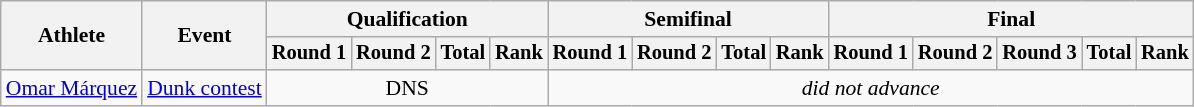<table class="wikitable" style="text-align:center;font-size:90%">
<tr>
<th rowspan=2>Athlete</th>
<th rowspan=2>Event</th>
<th colspan=4>Qualification</th>
<th colspan=4>Semifinal</th>
<th colspan=5>Final</th>
</tr>
<tr style="font-size:95%">
<th>Round 1</th>
<th>Round 2</th>
<th>Total</th>
<th>Rank</th>
<th>Round 1</th>
<th>Round 2</th>
<th>Total</th>
<th>Rank</th>
<th>Round 1</th>
<th>Round 2</th>
<th>Round 3</th>
<th>Total</th>
<th>Rank</th>
</tr>
<tr>
<td align=left><a href='#'>Omar Márquez</a></td>
<td align=left><a href='#'>Dunk contest</a></td>
<td Colspan=4>DNS</td>
<td colspan=9><em>did not advance</em></td>
</tr>
</table>
